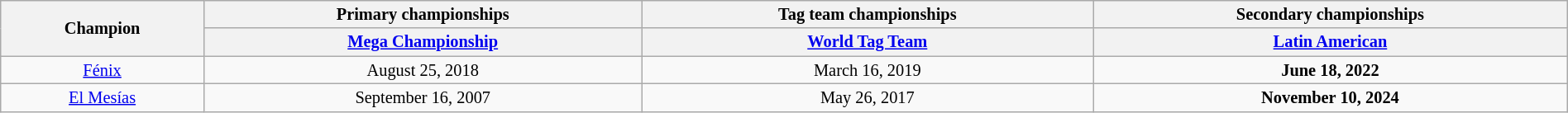<table class="wikitable" style="font-size:85%; text-align:center; width:100%;">
<tr>
<th rowspan=2>Champion</th>
<th>Primary championships</th>
<th>Tag team championships</th>
<th>Secondary championships</th>
</tr>
<tr>
<th><a href='#'>Mega Championship</a></th>
<th><a href='#'>World Tag Team</a></th>
<th><a href='#'>Latin American</a></th>
</tr>
<tr>
<td><a href='#'>Fénix</a></td>
<td>August 25, 2018</td>
<td>March 16, 2019<br></td>
<td><strong>June 18, 2022</strong></td>
</tr>
<tr>
<td><a href='#'>El Mesías</a></td>
<td>September 16, 2007</td>
<td>May 26, 2017<br></td>
<td><strong>November 10, 2024</strong></td>
</tr>
</table>
